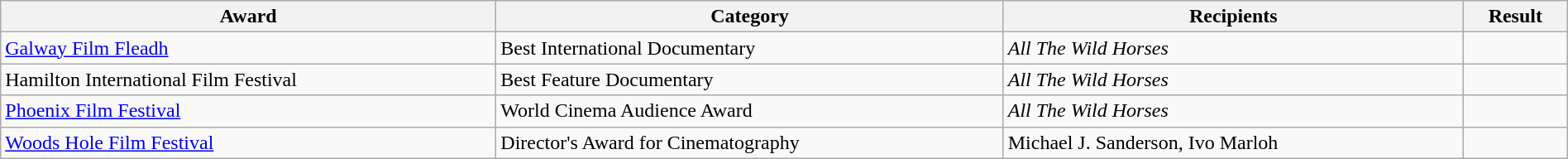<table class="wikitable sortable" width="100%">
<tr>
<th>Award</th>
<th>Category</th>
<th>Recipients</th>
<th>Result</th>
</tr>
<tr>
<td><a href='#'>Galway Film Fleadh</a></td>
<td>Best International Documentary</td>
<td><em>All The Wild Horses</em></td>
<td></td>
</tr>
<tr>
<td>Hamilton International Film Festival</td>
<td>Best Feature Documentary</td>
<td><em>All The Wild Horses</em></td>
<td></td>
</tr>
<tr>
<td><a href='#'>Phoenix Film Festival</a></td>
<td>World Cinema Audience Award</td>
<td><em>All The Wild Horses</em></td>
<td></td>
</tr>
<tr>
<td><a href='#'>Woods Hole Film Festival</a></td>
<td>Director's Award for Cinematography</td>
<td>Michael J. Sanderson, Ivo Marloh</td>
<td></td>
</tr>
</table>
